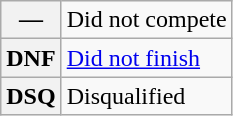<table class="wikitable">
<tr>
<th scope="row">—</th>
<td>Did not compete</td>
</tr>
<tr>
<th scope="row">DNF</th>
<td><a href='#'>Did not finish</a></td>
</tr>
<tr>
<th scope="row">DSQ</th>
<td>Disqualified</td>
</tr>
</table>
